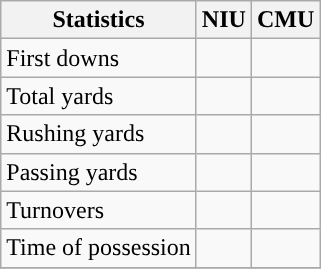<table class="wikitable">
<tr>
<th>Statistics</th>
<th>NIU</th>
<th>CMU</th>
</tr>
<tr>
<td>First downs</td>
<td></td>
<td></td>
</tr>
<tr>
<td>Total yards</td>
<td></td>
<td></td>
</tr>
<tr>
<td>Rushing yards</td>
<td></td>
<td></td>
</tr>
<tr>
<td>Passing yards</td>
<td></td>
<td></td>
</tr>
<tr>
<td>Turnovers</td>
<td></td>
<td></td>
</tr>
<tr>
<td>Time of possession</td>
<td></td>
<td></td>
</tr>
<tr>
</tr>
</table>
